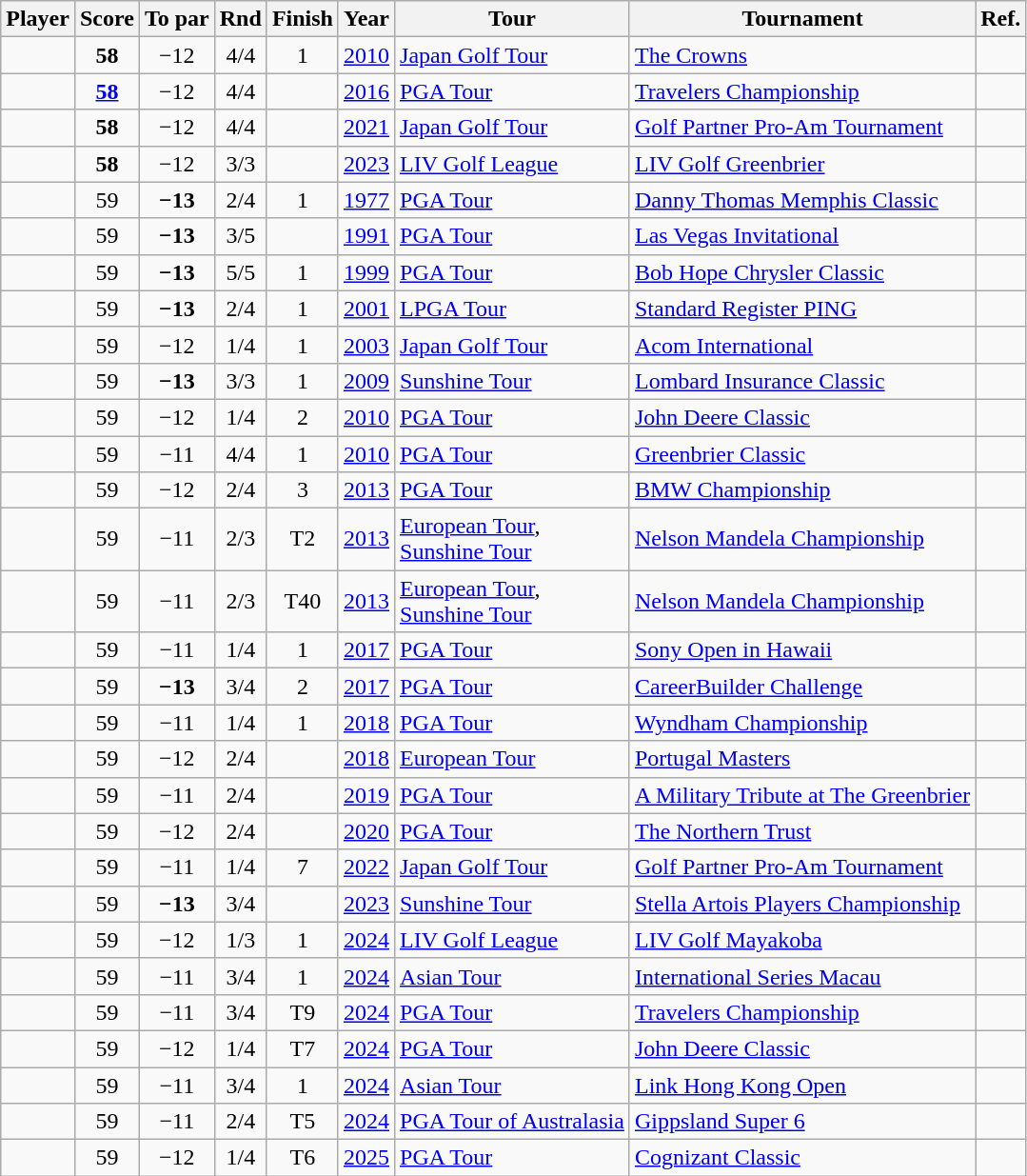<table class="wikitable sortable">
<tr>
<th>Player</th>
<th>Score</th>
<th>To par</th>
<th>Rnd</th>
<th data-sort-type="number">Finish</th>
<th>Year</th>
<th>Tour</th>
<th>Tournament</th>
<th>Ref.</th>
</tr>
<tr>
<td></td>
<td align=center><strong>58</strong></td>
<td align=center>−12</td>
<td align=center>4/4</td>
<td align=center>1</td>
<td align=center><a href='#'>2010</a></td>
<td><a href='#'>Japan Golf Tour</a></td>
<td><a href='#'>The Crowns</a></td>
<td></td>
</tr>
<tr>
<td></td>
<td align=center><strong><a href='#'>58</a></strong></td>
<td align=center>−12</td>
<td align=center>4/4</td>
<td align=center></td>
<td align=center><a href='#'>2016</a></td>
<td><a href='#'>PGA Tour</a></td>
<td><a href='#'>Travelers Championship</a></td>
<td></td>
</tr>
<tr>
<td></td>
<td align=center><strong>58</strong></td>
<td align=center>−12</td>
<td align=center>4/4</td>
<td align=center></td>
<td align=center><a href='#'>2021</a></td>
<td><a href='#'>Japan Golf Tour</a></td>
<td><a href='#'>Golf Partner Pro-Am Tournament</a></td>
<td></td>
</tr>
<tr>
<td></td>
<td align=center><strong>58</strong></td>
<td align=center>−12</td>
<td align=center>3/3</td>
<td align=center></td>
<td align=center><a href='#'>2023</a></td>
<td><a href='#'>LIV Golf League</a></td>
<td><a href='#'>LIV Golf Greenbrier</a></td>
<td></td>
</tr>
<tr>
<td></td>
<td align=center>59</td>
<td align=center><strong>−13</strong></td>
<td align=center>2/4</td>
<td align=center>1</td>
<td align=center><a href='#'>1977</a></td>
<td><a href='#'>PGA Tour</a></td>
<td><a href='#'>Danny Thomas Memphis Classic</a></td>
<td></td>
</tr>
<tr>
<td></td>
<td align=center>59</td>
<td align=center><strong>−13</strong></td>
<td align=center>3/5</td>
<td align=center></td>
<td align=center><a href='#'>1991</a></td>
<td><a href='#'>PGA Tour</a></td>
<td><a href='#'>Las Vegas Invitational</a></td>
<td></td>
</tr>
<tr>
<td></td>
<td align=center>59</td>
<td align=center><strong>−13</strong></td>
<td align=center>5/5</td>
<td align=center>1</td>
<td align=center><a href='#'>1999</a></td>
<td><a href='#'>PGA Tour</a></td>
<td><a href='#'>Bob Hope Chrysler Classic</a></td>
<td></td>
</tr>
<tr>
<td></td>
<td align=center>59</td>
<td align=center><strong>−13</strong></td>
<td align=center>2/4</td>
<td align=center>1</td>
<td align=center><a href='#'>2001</a></td>
<td><a href='#'>LPGA Tour</a></td>
<td><a href='#'>Standard Register PING</a></td>
<td></td>
</tr>
<tr>
<td></td>
<td align=center>59</td>
<td align=center>−12</td>
<td align=center>1/4</td>
<td align=center>1</td>
<td align=center><a href='#'>2003</a></td>
<td><a href='#'>Japan Golf Tour</a></td>
<td><a href='#'>Acom International</a></td>
<td></td>
</tr>
<tr>
<td></td>
<td align=center>59</td>
<td align=center><strong>−13</strong></td>
<td align=center>3/3</td>
<td align=center>1</td>
<td align=center><a href='#'>2009</a></td>
<td><a href='#'>Sunshine Tour</a></td>
<td><a href='#'>Lombard Insurance Classic</a></td>
<td></td>
</tr>
<tr>
<td></td>
<td align=center>59</td>
<td align=center>−12</td>
<td align=center>1/4</td>
<td align=center>2</td>
<td align=center><a href='#'>2010</a></td>
<td><a href='#'>PGA Tour</a></td>
<td><a href='#'>John Deere Classic</a></td>
<td></td>
</tr>
<tr>
<td></td>
<td align=center>59</td>
<td align=center>−11</td>
<td align=center>4/4</td>
<td align=center>1</td>
<td align=center><a href='#'>2010</a></td>
<td><a href='#'>PGA Tour</a></td>
<td><a href='#'>Greenbrier Classic</a></td>
<td></td>
</tr>
<tr>
<td></td>
<td align=center>59</td>
<td align=center>−12</td>
<td align=center>2/4</td>
<td align=center>3</td>
<td align=center><a href='#'>2013</a></td>
<td><a href='#'>PGA Tour</a></td>
<td><a href='#'>BMW Championship</a></td>
<td></td>
</tr>
<tr>
<td></td>
<td align=center>59</td>
<td align=center>−11</td>
<td align=center>2/3</td>
<td align=center>T2</td>
<td align=center><a href='#'>2013</a></td>
<td><a href='#'>European Tour</a>,<br><a href='#'>Sunshine Tour</a></td>
<td><a href='#'>Nelson Mandela Championship</a></td>
<td></td>
</tr>
<tr>
<td></td>
<td align=center>59</td>
<td align=center>−11</td>
<td align=center>2/3</td>
<td align=center>T40</td>
<td align=center><a href='#'>2013</a></td>
<td><a href='#'>European Tour</a>,<br><a href='#'>Sunshine Tour</a></td>
<td><a href='#'>Nelson Mandela Championship</a></td>
<td></td>
</tr>
<tr>
<td></td>
<td align=center>59</td>
<td align=center>−11</td>
<td align=center>1/4</td>
<td align=center>1</td>
<td align=center><a href='#'>2017</a></td>
<td><a href='#'>PGA Tour</a></td>
<td><a href='#'>Sony Open in Hawaii</a></td>
<td></td>
</tr>
<tr>
<td></td>
<td align=center>59</td>
<td align=center><strong>−13</strong></td>
<td align=center>3/4</td>
<td align=center>2</td>
<td align=center><a href='#'>2017</a></td>
<td><a href='#'>PGA Tour</a></td>
<td><a href='#'>CareerBuilder Challenge</a></td>
<td></td>
</tr>
<tr>
<td></td>
<td align=center>59</td>
<td align=center>−11</td>
<td align=center>1/4</td>
<td align=center>1</td>
<td align=center><a href='#'>2018</a></td>
<td><a href='#'>PGA Tour</a></td>
<td><a href='#'>Wyndham Championship</a></td>
<td></td>
</tr>
<tr>
<td></td>
<td align=center>59</td>
<td align=center>−12</td>
<td align=center>2/4</td>
<td align=center></td>
<td align=center><a href='#'>2018</a></td>
<td><a href='#'>European Tour</a></td>
<td><a href='#'>Portugal Masters</a></td>
<td></td>
</tr>
<tr>
<td></td>
<td align=center>59</td>
<td align=center>−11</td>
<td align=center>2/4</td>
<td align=center></td>
<td align=center><a href='#'>2019</a></td>
<td><a href='#'>PGA Tour</a></td>
<td><a href='#'>A Military Tribute at The Greenbrier</a></td>
<td></td>
</tr>
<tr>
<td></td>
<td align=center>59</td>
<td align=center>−12</td>
<td align=center>2/4</td>
<td align=center></td>
<td align=center><a href='#'>2020</a></td>
<td><a href='#'>PGA Tour</a></td>
<td><a href='#'>The Northern Trust</a></td>
<td></td>
</tr>
<tr>
<td></td>
<td align=center>59</td>
<td align=center>−11</td>
<td align=center>1/4</td>
<td align=center>7</td>
<td align=center><a href='#'>2022</a></td>
<td><a href='#'>Japan Golf Tour</a></td>
<td><a href='#'>Golf Partner Pro-Am Tournament</a></td>
<td></td>
</tr>
<tr>
<td></td>
<td align=center>59</td>
<td align=center><strong>−13</strong></td>
<td align=center>3/4</td>
<td align=center></td>
<td align=center><a href='#'>2023</a></td>
<td><a href='#'>Sunshine Tour</a></td>
<td><a href='#'>Stella Artois Players Championship</a></td>
<td></td>
</tr>
<tr>
<td></td>
<td align=center>59</td>
<td align=center>−12</td>
<td align=center>1/3</td>
<td align=center>1</td>
<td align=center><a href='#'>2024</a></td>
<td><a href='#'>LIV Golf League</a></td>
<td><a href='#'>LIV Golf Mayakoba</a></td>
<td></td>
</tr>
<tr>
<td></td>
<td align=center>59</td>
<td align=center>−11</td>
<td align=center>3/4</td>
<td align=center>1</td>
<td align=center><a href='#'>2024</a></td>
<td><a href='#'>Asian Tour</a></td>
<td><a href='#'>International Series Macau</a></td>
<td></td>
</tr>
<tr>
<td></td>
<td align=center>59</td>
<td align=center>−11</td>
<td align=center>3/4</td>
<td align=center>T9</td>
<td align=center><a href='#'>2024</a></td>
<td><a href='#'>PGA Tour</a></td>
<td><a href='#'>Travelers Championship</a></td>
<td></td>
</tr>
<tr>
<td></td>
<td align=center>59</td>
<td align=center>−12</td>
<td align=center>1/4</td>
<td align=center>T7</td>
<td align=center><a href='#'>2024</a></td>
<td><a href='#'>PGA Tour</a></td>
<td><a href='#'>John Deere Classic</a></td>
<td></td>
</tr>
<tr>
<td></td>
<td align=center>59</td>
<td align=center>−11</td>
<td align=center>3/4</td>
<td align=center>1</td>
<td align=center><a href='#'>2024</a></td>
<td><a href='#'>Asian Tour</a></td>
<td><a href='#'>Link Hong Kong Open</a></td>
<td></td>
</tr>
<tr>
<td></td>
<td align=center>59</td>
<td align=center>−11</td>
<td align=center>2/4</td>
<td align=center>T5</td>
<td align=center><a href='#'>2024</a></td>
<td><a href='#'>PGA Tour of Australasia</a></td>
<td><a href='#'>Gippsland Super 6</a></td>
<td></td>
</tr>
<tr>
<td></td>
<td align=center>59</td>
<td align=center>−12</td>
<td align=center>1/4</td>
<td align=center>T6</td>
<td align=center><a href='#'>2025</a></td>
<td><a href='#'>PGA Tour</a></td>
<td><a href='#'>Cognizant Classic</a></td>
<td></td>
</tr>
</table>
